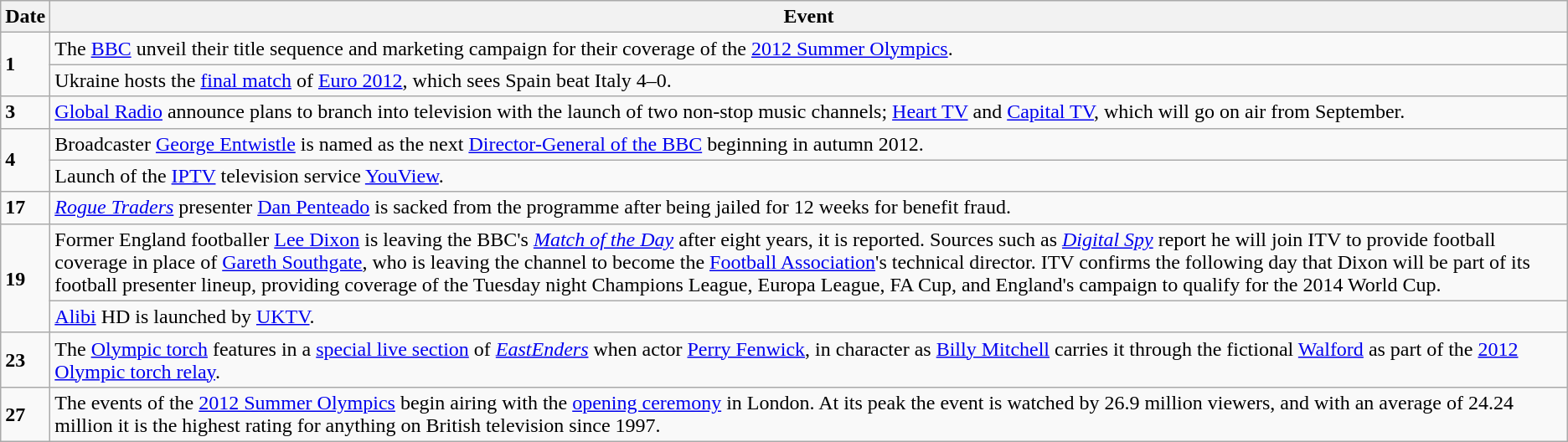<table class="wikitable">
<tr>
<th>Date</th>
<th>Event</th>
</tr>
<tr>
<td rowspan=2><strong>1</strong></td>
<td>The <a href='#'>BBC</a> unveil their title sequence and marketing campaign for their coverage of the <a href='#'>2012 Summer Olympics</a>.</td>
</tr>
<tr>
<td>Ukraine hosts the <a href='#'>final match</a> of <a href='#'>Euro 2012</a>, which sees Spain beat Italy 4–0.</td>
</tr>
<tr>
<td><strong>3</strong></td>
<td><a href='#'>Global Radio</a> announce plans to branch into television with the launch of two non-stop music channels; <a href='#'>Heart TV</a> and <a href='#'>Capital TV</a>, which will go on air from September.</td>
</tr>
<tr>
<td rowspan=2><strong>4</strong></td>
<td>Broadcaster <a href='#'>George Entwistle</a> is named as the next <a href='#'>Director-General of the BBC</a> beginning in autumn 2012.</td>
</tr>
<tr>
<td>Launch of the <a href='#'>IPTV</a> television service <a href='#'>YouView</a>.</td>
</tr>
<tr>
<td><strong>17</strong></td>
<td><em><a href='#'>Rogue Traders</a></em> presenter <a href='#'>Dan Penteado</a> is sacked from the programme after being jailed for 12 weeks for benefit fraud.</td>
</tr>
<tr>
<td rowspan=2><strong>19</strong></td>
<td>Former England footballer <a href='#'>Lee Dixon</a> is leaving the BBC's <em><a href='#'>Match of the Day</a></em> after eight years, it is reported. Sources such as <em><a href='#'>Digital Spy</a></em> report he will join ITV to provide football coverage in place of <a href='#'>Gareth Southgate</a>, who is leaving the channel to become the <a href='#'>Football Association</a>'s technical director. ITV confirms the following day that Dixon will be part of its football presenter lineup, providing coverage of the Tuesday night Champions League, Europa League, FA Cup, and England's campaign to qualify for the 2014 World Cup.</td>
</tr>
<tr>
<td><a href='#'>Alibi</a> HD is launched by <a href='#'>UKTV</a>.</td>
</tr>
<tr>
<td><strong>23</strong></td>
<td>The <a href='#'>Olympic torch</a> features in a <a href='#'>special live section</a> of <em><a href='#'>EastEnders</a></em> when actor <a href='#'>Perry Fenwick</a>, in character as <a href='#'>Billy Mitchell</a> carries it through the fictional <a href='#'>Walford</a> as part of the <a href='#'>2012 Olympic torch relay</a>.</td>
</tr>
<tr>
<td><strong>27</strong></td>
<td>The events of the <a href='#'>2012 Summer Olympics</a> begin airing with the <a href='#'>opening ceremony</a> in London. At its peak the event is watched by 26.9 million viewers, and with an average of 24.24 million it is the highest rating for anything on British television since 1997.</td>
</tr>
</table>
